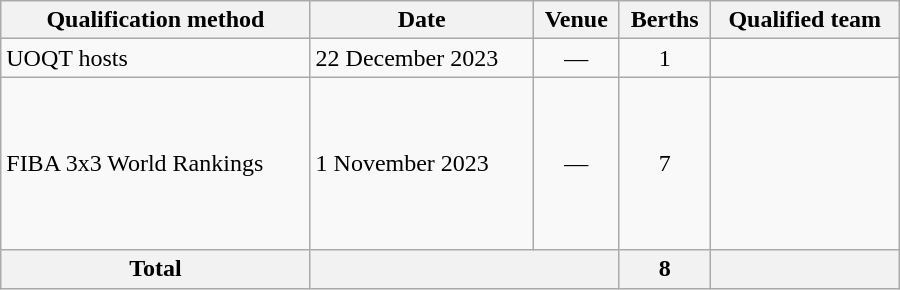<table class="wikitable" width=600>
<tr>
<th>Qualification method</th>
<th>Date</th>
<th>Venue</th>
<th>Berths</th>
<th>Qualified team</th>
</tr>
<tr>
<td>UOQT hosts</td>
<td>22 December 2023</td>
<td align=center>—</td>
<td align=center>1</td>
<td></td>
</tr>
<tr>
<td>FIBA 3x3 World Rankings</td>
<td>1 November 2023</td>
<td align=center>—</td>
<td align=center>7</td>
<td><br><br><br><br><br><br></td>
</tr>
<tr>
<th>Total</th>
<th colspan="2"></th>
<th>8</th>
<th></th>
</tr>
</table>
